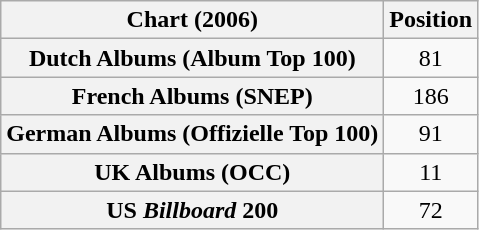<table class="wikitable sortable plainrowheaders" style="text-align:center">
<tr>
<th scope="col">Chart (2006)</th>
<th scope="col">Position</th>
</tr>
<tr>
<th scope="row">Dutch Albums (Album Top 100)</th>
<td>81</td>
</tr>
<tr>
<th scope="row">French Albums (SNEP)</th>
<td>186</td>
</tr>
<tr>
<th scope="row">German Albums (Offizielle Top 100)</th>
<td>91</td>
</tr>
<tr>
<th scope="row">UK Albums (OCC)</th>
<td>11</td>
</tr>
<tr>
<th scope="row">US <em>Billboard</em> 200</th>
<td>72</td>
</tr>
</table>
